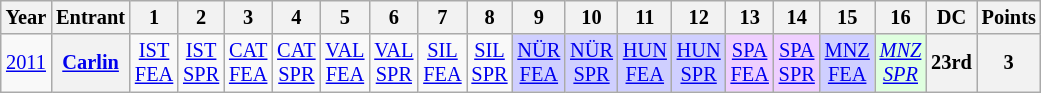<table class="wikitable" style="text-align:center; font-size:85%">
<tr>
<th>Year</th>
<th>Entrant</th>
<th>1</th>
<th>2</th>
<th>3</th>
<th>4</th>
<th>5</th>
<th>6</th>
<th>7</th>
<th>8</th>
<th>9</th>
<th>10</th>
<th>11</th>
<th>12</th>
<th>13</th>
<th>14</th>
<th>15</th>
<th>16</th>
<th>DC</th>
<th>Points</th>
</tr>
<tr>
<td><a href='#'>2011</a></td>
<th><a href='#'>Carlin</a></th>
<td><a href='#'>IST<br>FEA</a></td>
<td><a href='#'>IST<br>SPR</a></td>
<td><a href='#'>CAT<br>FEA</a></td>
<td><a href='#'>CAT<br>SPR</a></td>
<td><a href='#'>VAL<br>FEA</a></td>
<td><a href='#'>VAL<br>SPR</a></td>
<td><a href='#'>SIL<br>FEA</a></td>
<td><a href='#'>SIL<br>SPR</a></td>
<td style="background:#cfcfff;"><a href='#'>NÜR<br>FEA</a><br></td>
<td style="background:#cfcfff;"><a href='#'>NÜR<br>SPR</a><br></td>
<td style="background:#cfcfff;"><a href='#'>HUN<br>FEA</a><br></td>
<td style="background:#cfcfff;"><a href='#'>HUN<br>SPR</a><br></td>
<td style="background:#efcfff;"><a href='#'>SPA<br>FEA</a><br></td>
<td style="background:#efcfff;"><a href='#'>SPA<br>SPR</a><br></td>
<td style="background:#cfcfff;"><a href='#'>MNZ<br>FEA</a><br></td>
<td style="background:#dfffdf;"><em><a href='#'>MNZ<br>SPR</a></em><br></td>
<th>23rd</th>
<th>3</th>
</tr>
</table>
